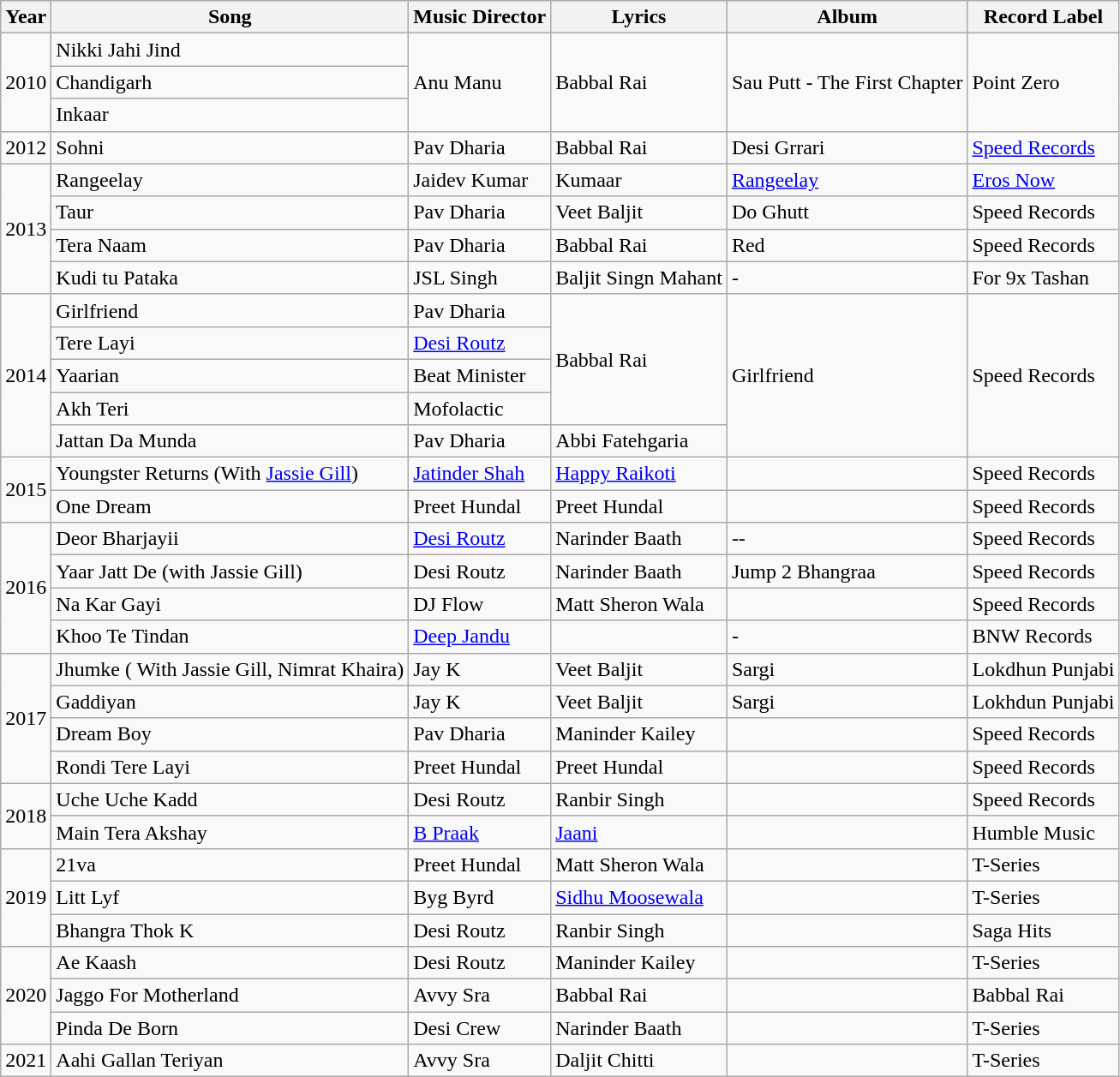<table class="wikitable">
<tr>
<th>Year</th>
<th>Song</th>
<th>Music Director</th>
<th>Lyrics</th>
<th>Album</th>
<th>Record Label</th>
</tr>
<tr>
<td rowspan="3">2010</td>
<td>Nikki Jahi Jind</td>
<td rowspan="3">Anu Manu</td>
<td rowspan="3">Babbal Rai</td>
<td rowspan="3">Sau Putt - The First Chapter</td>
<td rowspan="3">Point Zero</td>
</tr>
<tr>
<td>Chandigarh</td>
</tr>
<tr>
<td>Inkaar</td>
</tr>
<tr>
<td>2012</td>
<td>Sohni</td>
<td>Pav Dharia</td>
<td>Babbal Rai</td>
<td>Desi Grrari</td>
<td><a href='#'>Speed Records</a></td>
</tr>
<tr>
<td rowspan="4">2013</td>
<td>Rangeelay</td>
<td>Jaidev Kumar</td>
<td>Kumaar</td>
<td><a href='#'>Rangeelay</a></td>
<td><a href='#'>Eros Now</a></td>
</tr>
<tr>
<td>Taur</td>
<td>Pav Dharia</td>
<td>Veet Baljit</td>
<td>Do Ghutt</td>
<td>Speed Records</td>
</tr>
<tr>
<td>Tera Naam</td>
<td>Pav Dharia</td>
<td>Babbal Rai</td>
<td>Red</td>
<td>Speed Records</td>
</tr>
<tr>
<td>Kudi tu Pataka</td>
<td>JSL Singh</td>
<td>Baljit Singn Mahant</td>
<td>-</td>
<td>For 9x Tashan</td>
</tr>
<tr>
<td rowspan="5">2014</td>
<td>Girlfriend</td>
<td>Pav Dharia</td>
<td rowspan="4">Babbal Rai</td>
<td rowspan="5">Girlfriend</td>
<td rowspan="5">Speed Records</td>
</tr>
<tr>
<td>Tere Layi</td>
<td><a href='#'>Desi Routz</a></td>
</tr>
<tr>
<td>Yaarian</td>
<td>Beat Minister</td>
</tr>
<tr>
<td>Akh Teri</td>
<td>Mofolactic</td>
</tr>
<tr>
<td>Jattan Da Munda</td>
<td>Pav Dharia</td>
<td>Abbi Fatehgaria</td>
</tr>
<tr>
<td rowspan="2">2015</td>
<td>Youngster Returns   (With <a href='#'>Jassie Gill</a>)</td>
<td><a href='#'>Jatinder Shah</a></td>
<td><a href='#'>Happy Raikoti</a></td>
<td></td>
<td>Speed Records</td>
</tr>
<tr>
<td>One Dream</td>
<td>Preet Hundal</td>
<td>Preet Hundal</td>
<td></td>
<td>Speed Records</td>
</tr>
<tr>
<td rowspan="4">2016</td>
<td>Deor Bharjayii</td>
<td><a href='#'>Desi Routz</a></td>
<td>Narinder Baath</td>
<td>--</td>
<td>Speed Records</td>
</tr>
<tr>
<td>Yaar Jatt De (with Jassie Gill)</td>
<td>Desi Routz</td>
<td>Narinder Baath</td>
<td>Jump 2 Bhangraa</td>
<td>Speed Records</td>
</tr>
<tr>
<td>Na Kar Gayi</td>
<td>DJ Flow</td>
<td>Matt Sheron Wala</td>
<td></td>
<td>Speed Records</td>
</tr>
<tr si Routz>
<td>Khoo Te Tindan</td>
<td><a href='#'>Deep Jandu</a></td>
<td></td>
<td>-</td>
<td>BNW Records</td>
</tr>
<tr>
<td rowspan="4">2017</td>
<td>Jhumke ( With Jassie Gill,  Nimrat Khaira)</td>
<td>Jay K</td>
<td>Veet Baljit</td>
<td>Sargi</td>
<td>Lokdhun Punjabi</td>
</tr>
<tr>
<td>Gaddiyan</td>
<td>Jay K</td>
<td>Veet Baljit</td>
<td>Sargi</td>
<td>Lokhdun Punjabi</td>
</tr>
<tr>
<td>Dream Boy</td>
<td>Pav Dharia</td>
<td>Maninder Kailey</td>
<td></td>
<td>Speed Records</td>
</tr>
<tr>
<td>Rondi Tere Layi</td>
<td>Preet Hundal</td>
<td>Preet Hundal</td>
<td></td>
<td>Speed Records</td>
</tr>
<tr>
<td rowspan="2">2018</td>
<td>Uche Uche Kadd</td>
<td>Desi Routz</td>
<td>Ranbir Singh</td>
<td></td>
<td>Speed Records</td>
</tr>
<tr>
<td>Main Tera Akshay</td>
<td><a href='#'>B Praak</a></td>
<td><a href='#'>Jaani</a></td>
<td></td>
<td>Humble Music</td>
</tr>
<tr>
<td rowspan="3">2019</td>
<td>21va</td>
<td>Preet Hundal</td>
<td>Matt Sheron Wala</td>
<td></td>
<td>T-Series</td>
</tr>
<tr>
<td>Litt Lyf</td>
<td>Byg Byrd</td>
<td><a href='#'>Sidhu Moosewala</a></td>
<td></td>
<td>T-Series</td>
</tr>
<tr>
<td>Bhangra Thok K</td>
<td>Desi Routz</td>
<td>Ranbir Singh</td>
<td></td>
<td>Saga Hits</td>
</tr>
<tr>
<td rowspan="3">2020</td>
<td>Ae Kaash</td>
<td>Desi Routz</td>
<td>Maninder Kailey</td>
<td></td>
<td>T-Series</td>
</tr>
<tr>
<td>Jaggo For Motherland</td>
<td>Avvy Sra</td>
<td>Babbal Rai</td>
<td></td>
<td>Babbal Rai</td>
</tr>
<tr>
<td>Pinda De Born</td>
<td>Desi Crew</td>
<td>Narinder Baath</td>
<td></td>
<td>T-Series</td>
</tr>
<tr>
<td>2021</td>
<td>Aahi Gallan Teriyan</td>
<td>Avvy Sra</td>
<td>Daljit Chitti</td>
<td></td>
<td>T-Series</td>
</tr>
</table>
